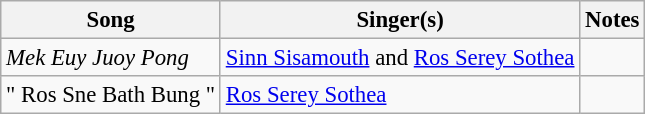<table class="wikitable" style="font-size:95%;">
<tr>
<th>Song</th>
<th>Singer(s)</th>
<th>Notes</th>
</tr>
<tr>
<td><em>Mek Euy Juoy Pong</em></td>
<td><a href='#'>Sinn Sisamouth</a> and <a href='#'>Ros Serey Sothea</a></td>
<td></td>
</tr>
<tr>
<td>" Ros Sne Bath Bung "</td>
<td><a href='#'>Ros Serey Sothea</a></td>
<td></td>
</tr>
</table>
